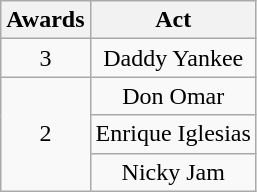<table class="wikitable" rowspan="2" style="text-align:center;">
<tr>
<th scope="col">Awards</th>
<th scope="col">Act</th>
</tr>
<tr>
<td>3</td>
<td>Daddy Yankee</td>
</tr>
<tr>
<td rowspan="3">2</td>
<td>Don Omar</td>
</tr>
<tr>
<td>Enrique Iglesias</td>
</tr>
<tr>
<td>Nicky Jam</td>
</tr>
</table>
